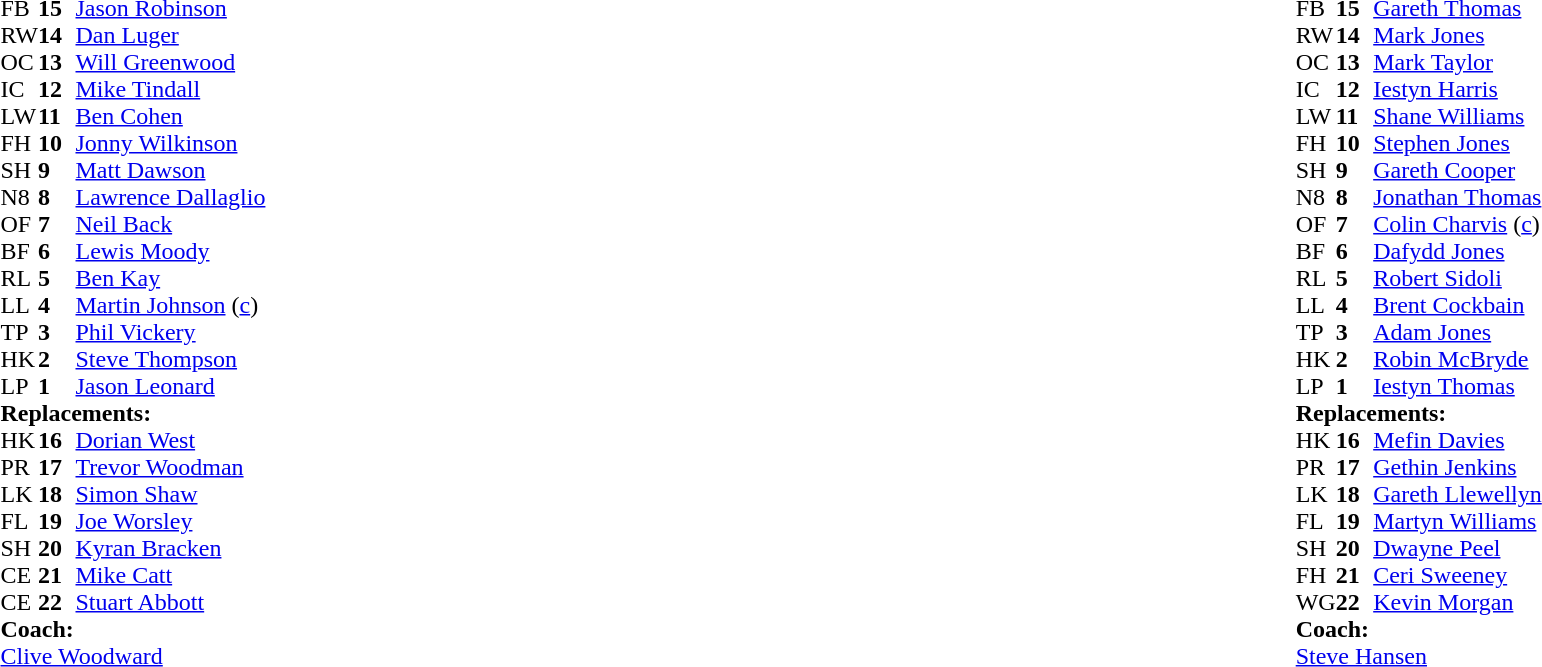<table style="width:100%">
<tr>
<td style="vertical-align:top;width:50%"><br><table cellspacing="0" cellpadding="0">
<tr>
<th width="25"></th>
<th width="25"></th>
</tr>
<tr>
<td>FB</td>
<td><strong>15</strong></td>
<td><a href='#'>Jason Robinson</a></td>
</tr>
<tr>
<td>RW</td>
<td><strong>14</strong></td>
<td><a href='#'>Dan Luger</a></td>
</tr>
<tr>
<td>OC</td>
<td><strong>13</strong></td>
<td><a href='#'>Will Greenwood</a></td>
</tr>
<tr>
<td>IC</td>
<td><strong>12</strong></td>
<td><a href='#'>Mike Tindall</a></td>
</tr>
<tr>
<td>LW</td>
<td><strong>11</strong></td>
<td><a href='#'>Ben Cohen</a></td>
</tr>
<tr>
<td>FH</td>
<td><strong>10</strong></td>
<td><a href='#'>Jonny Wilkinson</a></td>
</tr>
<tr>
<td>SH</td>
<td><strong>9</strong></td>
<td><a href='#'>Matt Dawson</a></td>
</tr>
<tr>
<td>N8</td>
<td><strong>8</strong></td>
<td><a href='#'>Lawrence Dallaglio</a></td>
</tr>
<tr>
<td>OF</td>
<td><strong>7</strong></td>
<td><a href='#'>Neil Back</a></td>
</tr>
<tr>
<td>BF</td>
<td><strong>6</strong></td>
<td><a href='#'>Lewis Moody</a></td>
</tr>
<tr>
<td>RL</td>
<td><strong>5</strong></td>
<td><a href='#'>Ben Kay</a></td>
</tr>
<tr>
<td>LL</td>
<td><strong>4</strong></td>
<td><a href='#'>Martin Johnson</a> (<a href='#'>c</a>)</td>
</tr>
<tr>
<td>TP</td>
<td><strong>3</strong></td>
<td><a href='#'>Phil Vickery</a></td>
</tr>
<tr>
<td>HK</td>
<td><strong>2</strong></td>
<td><a href='#'>Steve Thompson</a></td>
</tr>
<tr>
<td>LP</td>
<td><strong>1</strong></td>
<td><a href='#'>Jason Leonard</a></td>
</tr>
<tr>
<td colspan="3"><strong>Replacements:</strong></td>
</tr>
<tr>
<td>HK</td>
<td><strong>16</strong></td>
<td><a href='#'>Dorian West</a></td>
</tr>
<tr>
<td>PR</td>
<td><strong>17</strong></td>
<td><a href='#'>Trevor Woodman</a></td>
</tr>
<tr>
<td>LK</td>
<td><strong>18</strong></td>
<td><a href='#'>Simon Shaw</a></td>
</tr>
<tr>
<td>FL</td>
<td><strong>19</strong></td>
<td><a href='#'>Joe Worsley</a></td>
</tr>
<tr>
<td>SH</td>
<td><strong>20</strong></td>
<td><a href='#'>Kyran Bracken</a></td>
</tr>
<tr>
<td>CE</td>
<td><strong>21</strong></td>
<td><a href='#'>Mike Catt</a></td>
</tr>
<tr>
<td>CE</td>
<td><strong>22</strong></td>
<td><a href='#'>Stuart Abbott</a></td>
</tr>
<tr>
<td colspan="3"><strong>Coach:</strong></td>
</tr>
<tr>
<td colspan="3"><a href='#'>Clive Woodward</a></td>
</tr>
</table>
</td>
<td style="vertical-align:top"></td>
<td style="vertical-align:top;width:50%"><br><table cellspacing="0" cellpadding="0" style="margin:auto">
<tr>
<th width="25"></th>
<th width="25"></th>
</tr>
<tr>
<td>FB</td>
<td><strong>15</strong></td>
<td><a href='#'>Gareth Thomas</a></td>
</tr>
<tr>
<td>RW</td>
<td><strong>14</strong></td>
<td><a href='#'>Mark Jones</a></td>
</tr>
<tr>
<td>OC</td>
<td><strong>13</strong></td>
<td><a href='#'>Mark Taylor</a></td>
</tr>
<tr>
<td>IC</td>
<td><strong>12</strong></td>
<td><a href='#'>Iestyn Harris</a></td>
</tr>
<tr>
<td>LW</td>
<td><strong>11</strong></td>
<td><a href='#'>Shane Williams</a></td>
</tr>
<tr>
<td>FH</td>
<td><strong>10</strong></td>
<td><a href='#'>Stephen Jones</a></td>
</tr>
<tr>
<td>SH</td>
<td><strong>9</strong></td>
<td><a href='#'>Gareth Cooper</a></td>
</tr>
<tr>
<td>N8</td>
<td><strong>8</strong></td>
<td><a href='#'>Jonathan Thomas</a></td>
</tr>
<tr>
<td>OF</td>
<td><strong>7</strong></td>
<td><a href='#'>Colin Charvis</a> (<a href='#'>c</a>)</td>
</tr>
<tr>
<td>BF</td>
<td><strong>6</strong></td>
<td><a href='#'>Dafydd Jones</a></td>
</tr>
<tr>
<td>RL</td>
<td><strong>5</strong></td>
<td><a href='#'>Robert Sidoli</a></td>
</tr>
<tr>
<td>LL</td>
<td><strong>4</strong></td>
<td><a href='#'>Brent Cockbain</a></td>
</tr>
<tr>
<td>TP</td>
<td><strong>3</strong></td>
<td><a href='#'>Adam Jones</a></td>
</tr>
<tr>
<td>HK</td>
<td><strong>2</strong></td>
<td><a href='#'>Robin McBryde</a></td>
</tr>
<tr>
<td>LP</td>
<td><strong>1</strong></td>
<td><a href='#'>Iestyn Thomas</a></td>
</tr>
<tr>
<td colspan="3"><strong>Replacements:</strong></td>
</tr>
<tr>
<td>HK</td>
<td><strong>16</strong></td>
<td><a href='#'>Mefin Davies</a></td>
</tr>
<tr>
<td>PR</td>
<td><strong>17</strong></td>
<td><a href='#'>Gethin Jenkins</a></td>
</tr>
<tr>
<td>LK</td>
<td><strong>18</strong></td>
<td><a href='#'>Gareth Llewellyn</a></td>
</tr>
<tr>
<td>FL</td>
<td><strong>19</strong></td>
<td><a href='#'>Martyn Williams</a></td>
</tr>
<tr>
<td>SH</td>
<td><strong>20</strong></td>
<td><a href='#'>Dwayne Peel</a></td>
</tr>
<tr>
<td>FH</td>
<td><strong>21</strong></td>
<td><a href='#'>Ceri Sweeney</a></td>
</tr>
<tr>
<td>WG</td>
<td><strong>22</strong></td>
<td><a href='#'>Kevin Morgan</a></td>
</tr>
<tr>
<td colspan="3"><strong>Coach:</strong></td>
</tr>
<tr>
<td colspan="3"> <a href='#'>Steve Hansen</a></td>
</tr>
</table>
</td>
</tr>
</table>
